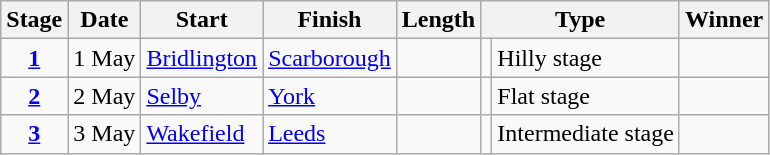<table class="wikitable">
<tr>
<th>Stage</th>
<th>Date</th>
<th>Start</th>
<th>Finish</th>
<th>Length</th>
<th colspan="2">Type</th>
<th>Winner</th>
</tr>
<tr>
<td style="text-align:center;"><strong><a href='#'>1</a></strong></td>
<td>1 May</td>
<td><a href='#'>Bridlington</a></td>
<td><a href='#'>Scarborough</a></td>
<td></td>
<td></td>
<td>Hilly stage</td>
<td></td>
</tr>
<tr>
<td style="text-align:center;"><strong><a href='#'>2</a></strong></td>
<td>2 May</td>
<td><a href='#'>Selby</a></td>
<td><a href='#'>York</a></td>
<td></td>
<td></td>
<td>Flat stage</td>
<td></td>
</tr>
<tr>
<td style="text-align:center;"><strong><a href='#'>3</a></strong></td>
<td>3 May</td>
<td><a href='#'>Wakefield</a></td>
<td><a href='#'>Leeds</a></td>
<td></td>
<td></td>
<td>Intermediate stage</td>
<td></td>
</tr>
</table>
